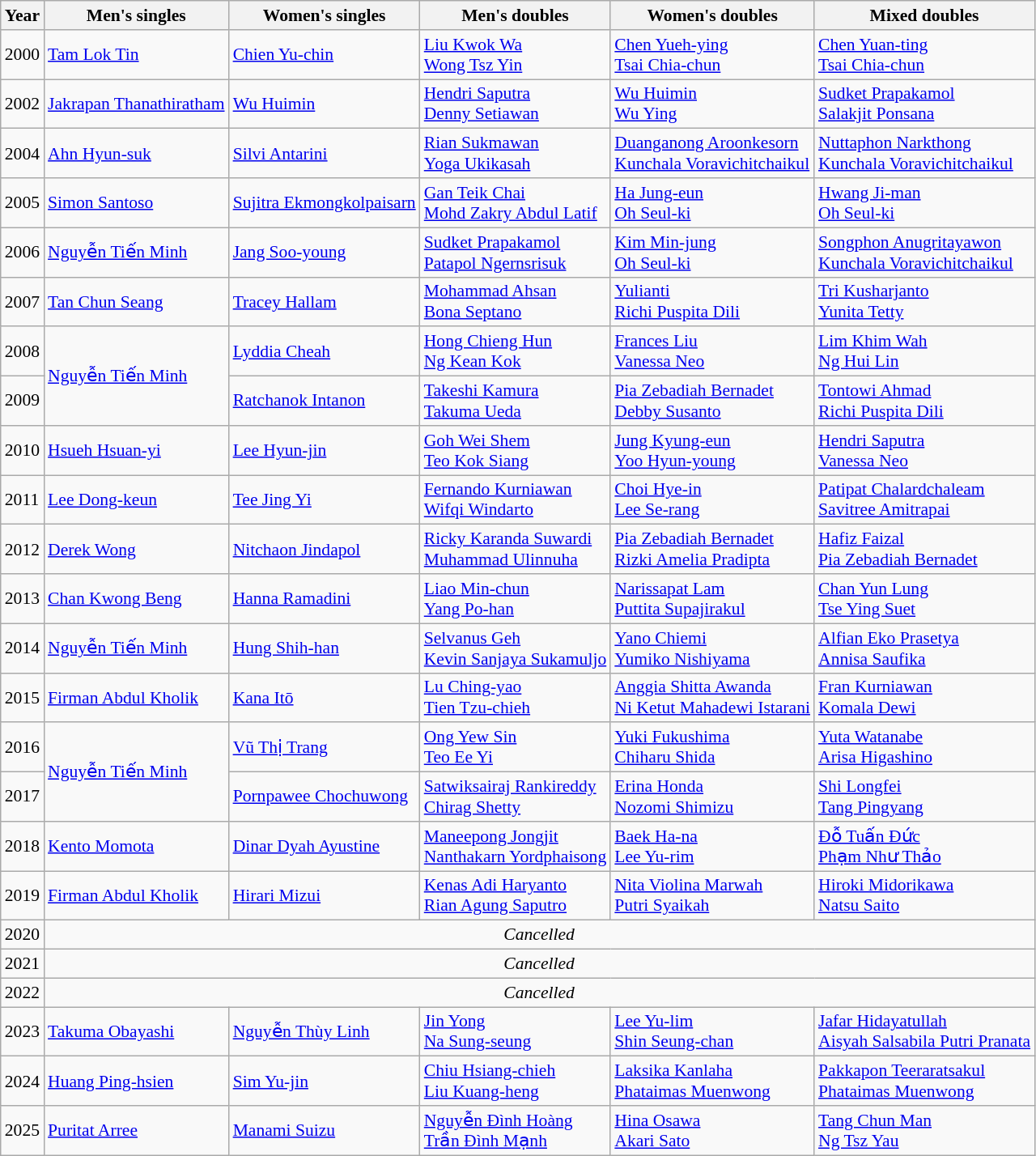<table class=wikitable style="font-size:90%;">
<tr>
<th>Year</th>
<th>Men's singles</th>
<th>Women's singles</th>
<th>Men's doubles</th>
<th>Women's doubles</th>
<th>Mixed doubles</th>
</tr>
<tr>
<td>2000</td>
<td> <a href='#'>Tam Lok Tin</a></td>
<td> <a href='#'>Chien Yu-chin</a></td>
<td> <a href='#'>Liu Kwok Wa</a><br> <a href='#'>Wong Tsz Yin</a></td>
<td> <a href='#'>Chen Yueh-ying</a><br> <a href='#'>Tsai Chia-chun</a></td>
<td> <a href='#'>Chen Yuan-ting</a><br> <a href='#'>Tsai Chia-chun</a></td>
</tr>
<tr>
<td>2002</td>
<td> <a href='#'>Jakrapan Thanathiratham</a></td>
<td> <a href='#'>Wu Huimin</a></td>
<td> <a href='#'>Hendri Saputra</a><br> <a href='#'>Denny Setiawan</a></td>
<td> <a href='#'>Wu Huimin</a><br> <a href='#'>Wu Ying</a></td>
<td> <a href='#'>Sudket Prapakamol</a><br> <a href='#'>Salakjit Ponsana</a></td>
</tr>
<tr>
<td>2004</td>
<td> <a href='#'>Ahn Hyun-suk</a></td>
<td> <a href='#'>Silvi Antarini</a></td>
<td> <a href='#'>Rian Sukmawan</a><br> <a href='#'>Yoga Ukikasah</a></td>
<td> <a href='#'>Duanganong Aroonkesorn</a><br> <a href='#'>Kunchala Voravichitchaikul</a></td>
<td> <a href='#'>Nuttaphon Narkthong</a><br> <a href='#'>Kunchala Voravichitchaikul</a></td>
</tr>
<tr>
<td>2005</td>
<td> <a href='#'>Simon Santoso</a></td>
<td> <a href='#'>Sujitra Ekmongkolpaisarn</a></td>
<td> <a href='#'>Gan Teik Chai</a><br> <a href='#'>Mohd Zakry Abdul Latif</a></td>
<td> <a href='#'>Ha Jung-eun</a><br> <a href='#'>Oh Seul-ki</a></td>
<td> <a href='#'>Hwang Ji-man</a><br> <a href='#'>Oh Seul-ki</a></td>
</tr>
<tr>
<td>2006</td>
<td> <a href='#'>Nguyễn Tiến Minh</a></td>
<td> <a href='#'>Jang Soo-young</a></td>
<td> <a href='#'>Sudket Prapakamol</a><br> <a href='#'>Patapol Ngernsrisuk</a></td>
<td> <a href='#'>Kim Min-jung</a><br> <a href='#'>Oh Seul-ki</a></td>
<td> <a href='#'>Songphon Anugritayawon</a><br> <a href='#'>Kunchala Voravichitchaikul</a></td>
</tr>
<tr>
<td>2007</td>
<td> <a href='#'>Tan Chun Seang</a></td>
<td> <a href='#'>Tracey Hallam</a></td>
<td> <a href='#'>Mohammad Ahsan</a><br> <a href='#'>Bona Septano</a></td>
<td> <a href='#'>Yulianti</a><br> <a href='#'>Richi Puspita Dili</a></td>
<td> <a href='#'>Tri Kusharjanto</a><br> <a href='#'>Yunita Tetty</a></td>
</tr>
<tr>
<td>2008</td>
<td rowspan=2> <a href='#'>Nguyễn Tiến Minh</a></td>
<td> <a href='#'>Lyddia Cheah</a></td>
<td> <a href='#'>Hong Chieng Hun</a><br> <a href='#'>Ng Kean Kok</a></td>
<td> <a href='#'>Frances Liu</a><br> <a href='#'>Vanessa Neo</a></td>
<td> <a href='#'>Lim Khim Wah</a><br> <a href='#'>Ng Hui Lin</a></td>
</tr>
<tr>
<td>2009</td>
<td> <a href='#'>Ratchanok Intanon</a></td>
<td> <a href='#'>Takeshi Kamura</a><br> <a href='#'>Takuma Ueda</a></td>
<td> <a href='#'>Pia Zebadiah Bernadet</a><br> <a href='#'>Debby Susanto</a></td>
<td> <a href='#'>Tontowi Ahmad</a><br> <a href='#'>Richi Puspita Dili</a></td>
</tr>
<tr>
<td>2010</td>
<td> <a href='#'>Hsueh Hsuan-yi</a></td>
<td> <a href='#'>Lee Hyun-jin</a></td>
<td> <a href='#'>Goh Wei Shem</a><br> <a href='#'>Teo Kok Siang</a></td>
<td> <a href='#'>Jung Kyung-eun</a><br> <a href='#'>Yoo Hyun-young</a></td>
<td> <a href='#'>Hendri Saputra</a><br> <a href='#'>Vanessa Neo</a></td>
</tr>
<tr>
<td>2011</td>
<td> <a href='#'>Lee Dong-keun</a></td>
<td> <a href='#'>Tee Jing Yi</a></td>
<td> <a href='#'>Fernando Kurniawan</a><br> <a href='#'>Wifqi Windarto</a></td>
<td> <a href='#'>Choi Hye-in</a><br> <a href='#'>Lee Se-rang</a></td>
<td> <a href='#'>Patipat Chalardchaleam</a><br> <a href='#'>Savitree Amitrapai</a></td>
</tr>
<tr>
<td>2012</td>
<td> <a href='#'>Derek Wong</a></td>
<td> <a href='#'>Nitchaon Jindapol</a></td>
<td> <a href='#'>Ricky Karanda Suwardi</a><br> <a href='#'>Muhammad Ulinnuha</a></td>
<td> <a href='#'>Pia Zebadiah Bernadet</a><br> <a href='#'>Rizki Amelia Pradipta</a></td>
<td> <a href='#'>Hafiz Faizal</a><br> <a href='#'>Pia Zebadiah Bernadet</a></td>
</tr>
<tr>
<td>2013</td>
<td> <a href='#'>Chan Kwong Beng</a></td>
<td> <a href='#'>Hanna Ramadini</a></td>
<td> <a href='#'>Liao Min-chun</a><br> <a href='#'>Yang Po-han</a></td>
<td> <a href='#'>Narissapat Lam</a><br> <a href='#'>Puttita Supajirakul</a></td>
<td> <a href='#'>Chan Yun Lung</a><br> <a href='#'>Tse Ying Suet</a></td>
</tr>
<tr>
<td>2014</td>
<td> <a href='#'>Nguyễn Tiến Minh</a></td>
<td> <a href='#'>Hung Shih-han</a></td>
<td> <a href='#'>Selvanus Geh</a><br> <a href='#'>Kevin Sanjaya Sukamuljo</a></td>
<td> <a href='#'>Yano Chiemi</a><br> <a href='#'>Yumiko Nishiyama</a></td>
<td> <a href='#'>Alfian Eko Prasetya</a><br> <a href='#'>Annisa Saufika</a></td>
</tr>
<tr>
<td>2015</td>
<td> <a href='#'>Firman Abdul Kholik</a></td>
<td> <a href='#'>Kana Itō</a></td>
<td> <a href='#'>Lu Ching-yao</a><br> <a href='#'>Tien Tzu-chieh</a></td>
<td> <a href='#'>Anggia Shitta Awanda</a><br> <a href='#'>Ni Ketut Mahadewi Istarani</a></td>
<td> <a href='#'>Fran Kurniawan</a><br> <a href='#'>Komala Dewi</a></td>
</tr>
<tr>
<td>2016</td>
<td rowspan=2> <a href='#'>Nguyễn Tiến Minh</a></td>
<td> <a href='#'>Vũ Thị Trang</a></td>
<td> <a href='#'>Ong Yew Sin</a><br> <a href='#'>Teo Ee Yi</a></td>
<td> <a href='#'>Yuki Fukushima</a><br> <a href='#'>Chiharu Shida</a></td>
<td> <a href='#'>Yuta Watanabe</a><br> <a href='#'>Arisa Higashino</a></td>
</tr>
<tr>
<td>2017</td>
<td> <a href='#'>Pornpawee Chochuwong</a></td>
<td> <a href='#'>Satwiksairaj Rankireddy</a><br> <a href='#'>Chirag Shetty</a></td>
<td> <a href='#'>Erina Honda</a><br> <a href='#'>Nozomi Shimizu</a></td>
<td> <a href='#'>Shi Longfei</a><br> <a href='#'>Tang Pingyang</a></td>
</tr>
<tr>
<td>2018</td>
<td> <a href='#'>Kento Momota</a></td>
<td> <a href='#'>Dinar Dyah Ayustine</a></td>
<td> <a href='#'>Maneepong Jongjit</a><br> <a href='#'>Nanthakarn Yordphaisong</a></td>
<td> <a href='#'>Baek Ha-na</a><br> <a href='#'>Lee Yu-rim</a></td>
<td> <a href='#'>Đỗ Tuấn Đức</a><br> <a href='#'>Phạm Như Thảo</a></td>
</tr>
<tr>
<td>2019</td>
<td> <a href='#'>Firman Abdul Kholik</a></td>
<td> <a href='#'>Hirari Mizui</a></td>
<td> <a href='#'>Kenas Adi Haryanto</a><br> <a href='#'>Rian Agung Saputro</a></td>
<td> <a href='#'>Nita Violina Marwah</a><br> <a href='#'>Putri Syaikah</a></td>
<td> <a href='#'>Hiroki Midorikawa</a><br> <a href='#'>Natsu Saito</a></td>
</tr>
<tr>
<td>2020</td>
<td colspan=5 align="center"><em>Cancelled</em></td>
</tr>
<tr>
<td>2021</td>
<td colspan=5 align="center"><em>Cancelled</em></td>
</tr>
<tr>
<td>2022</td>
<td colspan=5 align="center"><em>Cancelled</em></td>
</tr>
<tr>
<td>2023</td>
<td> <a href='#'>Takuma Obayashi</a></td>
<td> <a href='#'>Nguyễn Thùy Linh</a></td>
<td> <a href='#'>Jin Yong</a><br> <a href='#'>Na Sung-seung</a></td>
<td> <a href='#'>Lee Yu-lim</a><br> <a href='#'>Shin Seung-chan</a></td>
<td> <a href='#'>Jafar Hidayatullah</a><br> <a href='#'>Aisyah Salsabila Putri Pranata</a></td>
</tr>
<tr>
<td>2024</td>
<td> <a href='#'>Huang Ping-hsien</a></td>
<td> <a href='#'>Sim Yu-jin</a></td>
<td> <a href='#'>Chiu Hsiang-chieh</a><br> <a href='#'>Liu Kuang-heng</a></td>
<td> <a href='#'>Laksika Kanlaha</a><br> <a href='#'>Phataimas Muenwong</a></td>
<td> <a href='#'>Pakkapon Teeraratsakul</a><br> <a href='#'>Phataimas Muenwong</a></td>
</tr>
<tr>
<td>2025</td>
<td> <a href='#'>Puritat Arree</a></td>
<td> <a href='#'>Manami Suizu</a></td>
<td> <a href='#'>Nguyễn Đình Hoàng</a> <br> <a href='#'>Trần Đình Mạnh</a></td>
<td> <a href='#'>Hina Osawa</a><br> <a href='#'>Akari Sato</a></td>
<td> <a href='#'>Tang Chun Man</a><br> <a href='#'>Ng Tsz Yau</a></td>
</tr>
</table>
